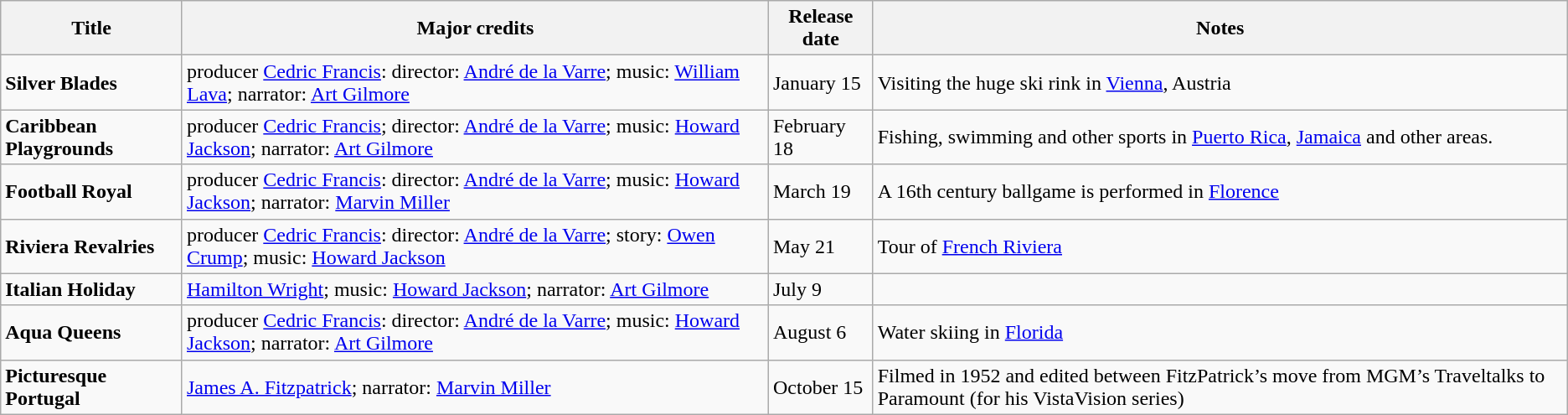<table class="wikitable sortable" border="1">
<tr>
<th>Title</th>
<th>Major credits</th>
<th>Release date</th>
<th>Notes</th>
</tr>
<tr>
<td><strong>Silver Blades</strong></td>
<td>producer <a href='#'>Cedric Francis</a>: director: <a href='#'>André de la Varre</a>; music: <a href='#'>William Lava</a>; narrator: <a href='#'>Art Gilmore</a></td>
<td>January 15</td>
<td>Visiting the huge ski rink in <a href='#'>Vienna</a>, Austria</td>
</tr>
<tr>
<td><strong>Caribbean Playgrounds</strong></td>
<td>producer <a href='#'>Cedric Francis</a>; director: <a href='#'>André de la Varre</a>; music: <a href='#'>Howard Jackson</a>; narrator: <a href='#'>Art Gilmore</a></td>
<td>February  18</td>
<td>Fishing, swimming and other sports in <a href='#'>Puerto Rica</a>, <a href='#'>Jamaica</a> and other areas.</td>
</tr>
<tr>
<td><strong>Football Royal</strong></td>
<td>producer <a href='#'>Cedric Francis</a>: director: <a href='#'>André de la Varre</a>; music: <a href='#'>Howard Jackson</a>; narrator: <a href='#'>Marvin Miller</a></td>
<td>March 19</td>
<td>A 16th century ballgame is performed in <a href='#'>Florence</a></td>
</tr>
<tr>
<td><strong>Riviera Revalries</strong></td>
<td>producer <a href='#'>Cedric Francis</a>: director: <a href='#'>André de la Varre</a>; story: <a href='#'>Owen Crump</a>; music: <a href='#'>Howard Jackson</a></td>
<td>May 21</td>
<td>Tour of <a href='#'>French Riviera</a></td>
</tr>
<tr>
<td><strong>Italian Holiday</strong></td>
<td><a href='#'>Hamilton Wright</a>; music: <a href='#'>Howard Jackson</a>; narrator: <a href='#'>Art Gilmore</a></td>
<td>July 9</td>
</tr>
<tr>
<td><strong>Aqua Queens</strong></td>
<td>producer <a href='#'>Cedric Francis</a>: director: <a href='#'>André de la Varre</a>; music: <a href='#'>Howard Jackson</a>; narrator: <a href='#'>Art Gilmore</a></td>
<td>August 6</td>
<td>Water skiing in <a href='#'>Florida</a></td>
</tr>
<tr>
<td><strong>Picturesque Portugal</strong></td>
<td><a href='#'>James A. Fitzpatrick</a>; narrator: <a href='#'>Marvin Miller</a></td>
<td>October 15</td>
<td>Filmed in 1952 and edited between FitzPatrick’s move from MGM’s Traveltalks to Paramount (for his VistaVision series)</td>
</tr>
</table>
